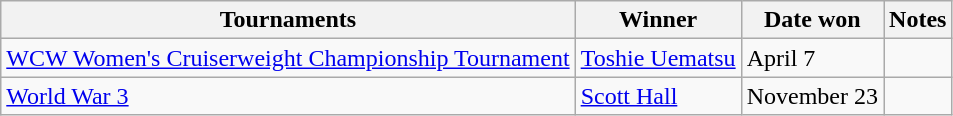<table class="wikitable">
<tr>
<th>Tournaments</th>
<th>Winner</th>
<th>Date won</th>
<th>Notes</th>
</tr>
<tr>
<td><a href='#'>WCW Women's Cruiserweight Championship Tournament</a></td>
<td><a href='#'>Toshie Uematsu</a></td>
<td>April 7</td>
<td></td>
</tr>
<tr>
<td><a href='#'>World War 3</a></td>
<td><a href='#'>Scott Hall</a></td>
<td>November 23</td>
<td></td>
</tr>
</table>
